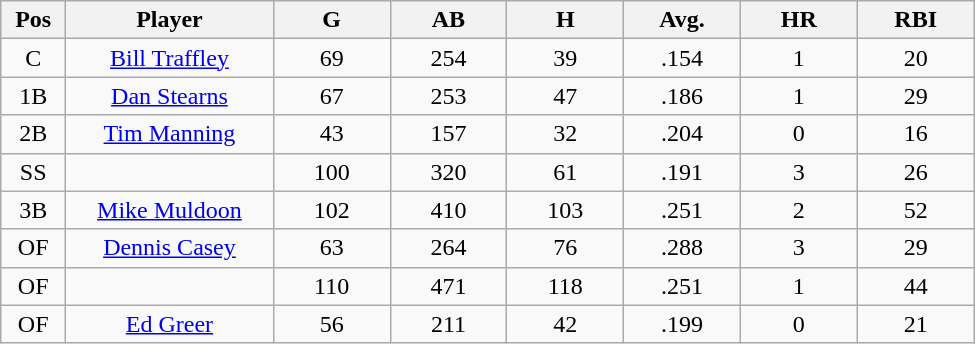<table class="wikitable sortable">
<tr>
<th bgcolor="#DDDDFF" width="5%">Pos</th>
<th bgcolor="#DDDDFF" width="16%">Player</th>
<th bgcolor="#DDDDFF" width="9%">G</th>
<th bgcolor="#DDDDFF" width="9%">AB</th>
<th bgcolor="#DDDDFF" width="9%">H</th>
<th bgcolor="#DDDDFF" width="9%">Avg.</th>
<th bgcolor="#DDDDFF" width="9%">HR</th>
<th bgcolor="#DDDDFF" width="9%">RBI</th>
</tr>
<tr align="center">
<td>C</td>
<td><a href='#'>Bill Traffley</a></td>
<td>69</td>
<td>254</td>
<td>39</td>
<td>.154</td>
<td>1</td>
<td>20</td>
</tr>
<tr align=center>
<td>1B</td>
<td><a href='#'>Dan Stearns</a></td>
<td>67</td>
<td>253</td>
<td>47</td>
<td>.186</td>
<td>1</td>
<td>29</td>
</tr>
<tr align=center>
<td>2B</td>
<td><a href='#'>Tim Manning</a></td>
<td>43</td>
<td>157</td>
<td>32</td>
<td>.204</td>
<td>0</td>
<td>16</td>
</tr>
<tr align=center>
<td>SS</td>
<td></td>
<td>100</td>
<td>320</td>
<td>61</td>
<td>.191</td>
<td>3</td>
<td>26</td>
</tr>
<tr align="center">
<td>3B</td>
<td><a href='#'>Mike Muldoon</a></td>
<td>102</td>
<td>410</td>
<td>103</td>
<td>.251</td>
<td>2</td>
<td>52</td>
</tr>
<tr align=center>
<td>OF</td>
<td><a href='#'>Dennis Casey</a></td>
<td>63</td>
<td>264</td>
<td>76</td>
<td>.288</td>
<td>3</td>
<td>29</td>
</tr>
<tr align=center>
<td>OF</td>
<td></td>
<td>110</td>
<td>471</td>
<td>118</td>
<td>.251</td>
<td>1</td>
<td>44</td>
</tr>
<tr align="center">
<td>OF</td>
<td><a href='#'>Ed Greer</a></td>
<td>56</td>
<td>211</td>
<td>42</td>
<td>.199</td>
<td>0</td>
<td>21</td>
</tr>
</table>
